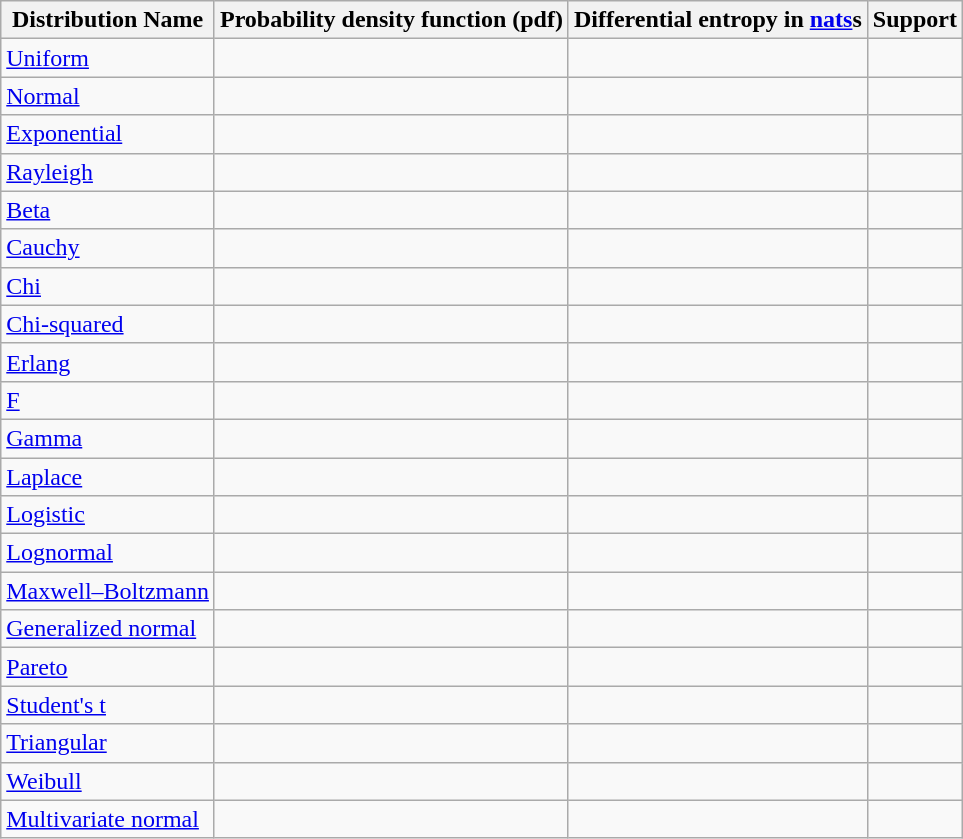<table class="wikitable">
<tr>
<th>Distribution Name</th>
<th>Probability density function (pdf)</th>
<th>Differential entropy in <a href='#'>nats</a>s</th>
<th>Support</th>
</tr>
<tr>
<td><a href='#'>Uniform</a></td>
<td></td>
<td></td>
<td></td>
</tr>
<tr>
<td><a href='#'>Normal</a></td>
<td></td>
<td></td>
<td></td>
</tr>
<tr>
<td><a href='#'>Exponential</a></td>
<td></td>
<td></td>
<td></td>
</tr>
<tr>
<td><a href='#'>Rayleigh</a></td>
<td></td>
<td></td>
<td></td>
</tr>
<tr>
<td><a href='#'>Beta</a></td>
<td></td>
<td></td>
<td></td>
</tr>
<tr>
<td><a href='#'>Cauchy</a></td>
<td></td>
<td></td>
<td></td>
</tr>
<tr>
<td><a href='#'>Chi</a></td>
<td></td>
<td></td>
<td></td>
</tr>
<tr>
<td><a href='#'>Chi-squared</a></td>
<td></td>
<td></td>
<td></td>
</tr>
<tr>
<td><a href='#'>Erlang</a></td>
<td></td>
<td></td>
<td></td>
</tr>
<tr>
<td><a href='#'>F</a></td>
<td></td>
<td></td>
<td></td>
</tr>
<tr>
<td><a href='#'>Gamma</a></td>
<td></td>
<td></td>
<td></td>
</tr>
<tr>
<td><a href='#'>Laplace</a></td>
<td></td>
<td></td>
<td></td>
</tr>
<tr>
<td><a href='#'>Logistic</a></td>
<td></td>
<td></td>
<td></td>
</tr>
<tr>
<td><a href='#'>Lognormal</a></td>
<td></td>
<td></td>
<td></td>
</tr>
<tr>
<td><a href='#'>Maxwell–Boltzmann</a></td>
<td></td>
<td></td>
<td></td>
</tr>
<tr>
<td><a href='#'>Generalized normal</a></td>
<td></td>
<td></td>
<td></td>
</tr>
<tr>
<td><a href='#'>Pareto</a></td>
<td></td>
<td></td>
<td></td>
</tr>
<tr>
<td><a href='#'>Student's t</a></td>
<td></td>
<td></td>
<td></td>
</tr>
<tr>
<td><a href='#'>Triangular</a></td>
<td></td>
<td></td>
<td></td>
</tr>
<tr>
<td><a href='#'>Weibull</a></td>
<td></td>
<td></td>
<td></td>
</tr>
<tr>
<td><a href='#'>Multivariate normal</a></td>
<td></td>
<td></td>
<td></td>
</tr>
</table>
